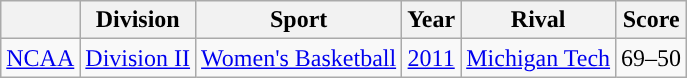<table class="wikitable" style="text-align:center">
<tr>
<th width=px></th>
<th width=px>Division</th>
<th width=px>Sport</th>
<th width=px>Year</th>
<th width=px>Rival</th>
<th width=px>Score</th>
</tr>
<tr align="center">
<td rowspan="1"><a href='#'>NCAA</a></td>
<td rowspan="1"><a href='#'>Division II</a></td>
<td rowspan="1"><a href='#'>Women's Basketball</a></td>
<td><a href='#'>2011</a></td>
<td><a href='#'>Michigan Tech</a></td>
<td>69–50</td>
</tr>
</table>
